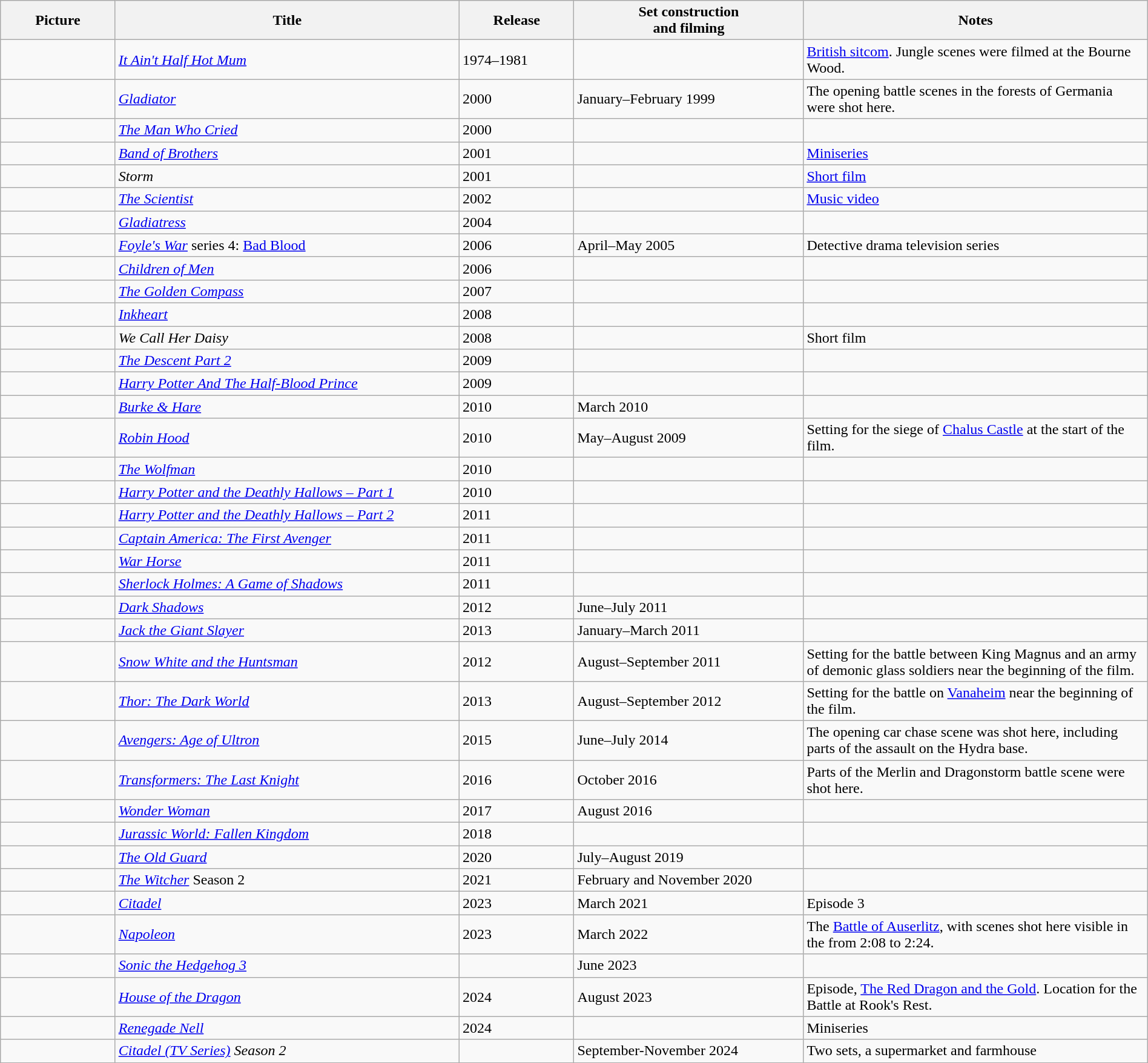<table class="wikitable" style="width: 100%">
<tr>
<th width="10%">Picture</th>
<th width="30%">Title</th>
<th width="10%">Release</th>
<th width="20%">Set construction<br> and filming</th>
<th width="30%">Notes</th>
</tr>
<tr>
<td></td>
<td><em><a href='#'>It Ain't Half Hot Mum</a></em></td>
<td>1974–1981</td>
<td></td>
<td><a href='#'>British sitcom</a>. Jungle scenes were filmed at the Bourne Wood.</td>
</tr>
<tr>
<td></td>
<td><em><a href='#'>Gladiator</a></em></td>
<td>2000</td>
<td>January–February 1999</td>
<td>The opening battle scenes in the forests of Germania were shot here.</td>
</tr>
<tr>
<td></td>
<td><em><a href='#'>The Man Who Cried</a></em></td>
<td>2000</td>
<td></td>
<td></td>
</tr>
<tr>
<td></td>
<td><em><a href='#'>Band of Brothers</a></em></td>
<td>2001</td>
<td></td>
<td><a href='#'>Miniseries</a></td>
</tr>
<tr>
<td></td>
<td><em>Storm</em></td>
<td>2001</td>
<td></td>
<td><a href='#'>Short film</a></td>
</tr>
<tr>
<td></td>
<td><em><a href='#'>The Scientist</a></em></td>
<td>2002</td>
<td></td>
<td><a href='#'>Music video</a></td>
</tr>
<tr>
<td></td>
<td><em><a href='#'>Gladiatress</a></em></td>
<td>2004</td>
<td></td>
<td></td>
</tr>
<tr>
<td></td>
<td><em><a href='#'>Foyle's War</a></em> series 4: <a href='#'>Bad Blood</a></td>
<td>2006</td>
<td>April–May 2005</td>
<td>Detective drama television series</td>
</tr>
<tr>
<td></td>
<td><em><a href='#'>Children of Men</a></em></td>
<td>2006</td>
<td></td>
<td></td>
</tr>
<tr>
<td></td>
<td><em><a href='#'>The Golden Compass</a></em></td>
<td>2007</td>
<td></td>
<td></td>
</tr>
<tr>
<td></td>
<td><em><a href='#'>Inkheart</a></em></td>
<td>2008</td>
<td></td>
<td></td>
</tr>
<tr>
<td></td>
<td><em>We Call Her Daisy</em></td>
<td>2008</td>
<td></td>
<td>Short film</td>
</tr>
<tr>
<td></td>
<td><em><a href='#'>The Descent Part 2</a></em></td>
<td>2009</td>
<td></td>
<td></td>
</tr>
<tr>
<td></td>
<td><em><a href='#'>Harry Potter And The Half-Blood Prince</a></em></td>
<td>2009</td>
<td></td>
<td></td>
</tr>
<tr>
<td></td>
<td><em><a href='#'>Burke & Hare</a></em></td>
<td>2010</td>
<td>March 2010</td>
<td></td>
</tr>
<tr>
<td></td>
<td><em><a href='#'>Robin Hood</a></em></td>
<td>2010</td>
<td>May–August 2009</td>
<td>Setting for the siege of <a href='#'>Chalus Castle</a> at the start of the film.</td>
</tr>
<tr>
<td></td>
<td><em><a href='#'>The Wolfman</a></em></td>
<td>2010</td>
<td></td>
<td></td>
</tr>
<tr>
<td></td>
<td><em><a href='#'>Harry Potter and the Deathly Hallows – Part 1</a></em></td>
<td>2010</td>
<td></td>
<td></td>
</tr>
<tr>
<td></td>
<td><em><a href='#'>Harry Potter and the Deathly Hallows – Part 2</a></em></td>
<td>2011</td>
<td></td>
<td></td>
</tr>
<tr>
<td></td>
<td><em><a href='#'>Captain America: The First Avenger</a></em></td>
<td>2011</td>
<td></td>
<td></td>
</tr>
<tr>
<td></td>
<td><em><a href='#'>War Horse</a></em></td>
<td>2011</td>
<td></td>
<td></td>
</tr>
<tr>
<td></td>
<td><em><a href='#'>Sherlock Holmes: A Game of Shadows</a></em></td>
<td>2011</td>
<td></td>
<td></td>
</tr>
<tr>
<td></td>
<td><em><a href='#'>Dark Shadows</a></em></td>
<td>2012</td>
<td>June–July 2011</td>
<td></td>
</tr>
<tr>
<td></td>
<td><em><a href='#'>Jack the Giant Slayer</a></em></td>
<td>2013</td>
<td>January–March 2011</td>
<td></td>
</tr>
<tr>
<td></td>
<td><em><a href='#'>Snow White and the Huntsman</a></em></td>
<td>2012</td>
<td>August–September 2011</td>
<td>Setting for the battle between King Magnus and an army of demonic glass soldiers near the beginning of the film.</td>
</tr>
<tr>
<td></td>
<td><em><a href='#'>Thor: The Dark World</a></em></td>
<td>2013</td>
<td>August–September 2012</td>
<td>Setting for the battle on <a href='#'>Vanaheim</a> near the beginning of the film.</td>
</tr>
<tr>
<td></td>
<td><em><a href='#'>Avengers: Age of Ultron</a></em></td>
<td>2015</td>
<td>June–July 2014</td>
<td>The opening car chase scene was shot here, including parts of the assault on the Hydra base.</td>
</tr>
<tr>
<td></td>
<td><em><a href='#'>Transformers: The Last Knight</a></em></td>
<td>2016</td>
<td>October 2016</td>
<td>Parts of the Merlin and Dragonstorm battle scene were shot here.</td>
</tr>
<tr>
<td></td>
<td><em><a href='#'>Wonder Woman</a></em></td>
<td>2017</td>
<td>August 2016</td>
<td></td>
</tr>
<tr>
<td></td>
<td><em><a href='#'>Jurassic World: Fallen Kingdom</a></em></td>
<td>2018</td>
<td></td>
</tr>
<tr>
<td></td>
<td><em><a href='#'>The Old Guard</a></em></td>
<td>2020</td>
<td>July–August 2019</td>
<td></td>
</tr>
<tr>
<td></td>
<td><em><a href='#'>The Witcher</a></em> Season 2</td>
<td>2021</td>
<td>February and November 2020</td>
<td></td>
</tr>
<tr>
<td></td>
<td><a href='#'><em>Citadel</em></a></td>
<td>2023</td>
<td>March 2021</td>
<td>Episode 3</td>
</tr>
<tr>
<td></td>
<td><em><a href='#'>Napoleon</a></em></td>
<td>2023</td>
<td>March 2022</td>
<td>The <a href='#'>Battle of Auserlitz</a>, with scenes shot here visible in the  from 2:08 to 2:24.</td>
</tr>
<tr>
<td></td>
<td><em><a href='#'>Sonic the Hedgehog 3</a></em></td>
<td></td>
<td>June 2023</td>
<td></td>
</tr>
<tr>
<td></td>
<td><em><a href='#'>House of the Dragon</a></em></td>
<td>2024</td>
<td>August 2023</td>
<td>Episode, <a href='#'>The Red Dragon and the Gold</a>. Location for the Battle at Rook's Rest.</td>
</tr>
<tr>
<td></td>
<td><em><a href='#'>Renegade Nell</a></em></td>
<td>2024</td>
<td></td>
<td>Miniseries</td>
</tr>
<tr>
<td></td>
<td><em><a href='#'>Citadel (TV Series)</a> Season 2</em></td>
<td></td>
<td>September-November 2024</td>
<td>Two sets, a supermarket and farmhouse</td>
</tr>
<tr>
</tr>
</table>
